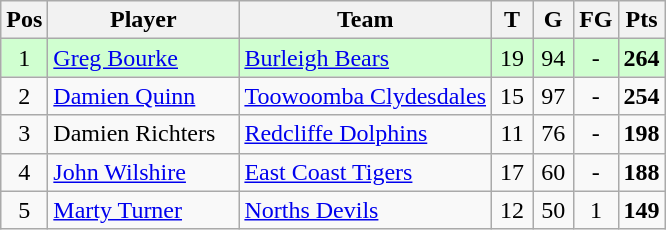<table class="wikitable" style="text-align: center;">
<tr>
<th>Pos</th>
<th width=120>Player</th>
<th>Team</th>
<th width=20>T</th>
<th width=20>G</th>
<th width=20>FG</th>
<th width=20>Pts</th>
</tr>
<tr bgcolor="#d0ffd0">
<td rowspan = 1>1</td>
<td align="left"><a href='#'>Greg Bourke</a></td>
<td align="left"> <a href='#'>Burleigh Bears</a></td>
<td>19</td>
<td>94</td>
<td>-</td>
<td><strong>264</strong></td>
</tr>
<tr>
<td rowspan = 1>2</td>
<td align="left"><a href='#'>Damien Quinn</a></td>
<td align="left"> <a href='#'>Toowoomba Clydesdales</a></td>
<td>15</td>
<td>97</td>
<td>-</td>
<td><strong>254</strong></td>
</tr>
<tr>
<td rowspan = 1>3</td>
<td align="left">Damien Richters</td>
<td align="left"> <a href='#'>Redcliffe Dolphins</a></td>
<td>11</td>
<td>76</td>
<td>-</td>
<td><strong>198</strong></td>
</tr>
<tr>
<td rowspan = 1>4</td>
<td align="left"><a href='#'>John Wilshire</a></td>
<td align="left"> <a href='#'>East Coast Tigers</a></td>
<td>17</td>
<td>60</td>
<td>-</td>
<td><strong>188</strong></td>
</tr>
<tr>
<td rowspan = 1>5</td>
<td align="left"><a href='#'>Marty Turner</a></td>
<td align="left"> <a href='#'>Norths Devils</a></td>
<td>12</td>
<td>50</td>
<td>1</td>
<td><strong>149</strong></td>
</tr>
</table>
